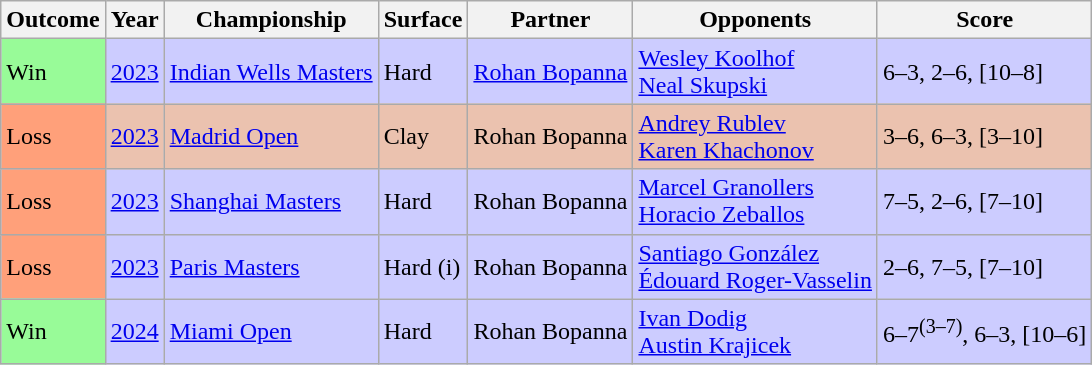<table class="sortable wikitable">
<tr>
<th>Outcome</th>
<th>Year</th>
<th>Championship</th>
<th>Surface</th>
<th>Partner</th>
<th>Opponents</th>
<th class="unsortable">Score</th>
</tr>
<tr bgcolor=CCCCFF>
<td bgcolor=98FB98>Win</td>
<td><a href='#'>2023</a></td>
<td><a href='#'>Indian Wells Masters</a></td>
<td>Hard</td>
<td> <a href='#'>Rohan Bopanna</a></td>
<td> <a href='#'>Wesley Koolhof</a> <br> <a href='#'>Neal Skupski</a></td>
<td>6–3, 2–6, [10–8]</td>
</tr>
<tr bgcolor= EBC2AF>
<td bgcolor= FFA07A>Loss</td>
<td><a href='#'>2023</a></td>
<td><a href='#'>Madrid Open</a></td>
<td>Clay</td>
<td> Rohan Bopanna</td>
<td> <a href='#'>Andrey Rublev</a> <br> <a href='#'>Karen Khachonov</a></td>
<td>3–6, 6–3, [3–10]</td>
</tr>
<tr style="background:#CCCCFF">
<td bgcolor=FFA07A>Loss</td>
<td><a href='#'>2023</a></td>
<td><a href='#'>Shanghai Masters</a></td>
<td>Hard</td>
<td> Rohan Bopanna</td>
<td> <a href='#'>Marcel Granollers</a> <br> <a href='#'>Horacio Zeballos</a></td>
<td>7–5, 2–6, [7–10]</td>
</tr>
<tr style="background:#CCCCFF">
<td bgcolor=FFA07A>Loss</td>
<td><a href='#'>2023</a></td>
<td><a href='#'>Paris Masters</a></td>
<td>Hard (i)</td>
<td> Rohan Bopanna</td>
<td> <a href='#'>Santiago González</a> <br> <a href='#'>Édouard Roger-Vasselin</a></td>
<td>2–6, 7–5, [7–10]</td>
</tr>
<tr style="background:#CCCCFF">
<td bgcolor=98FB98>Win</td>
<td><a href='#'>2024</a></td>
<td><a href='#'>Miami Open</a></td>
<td>Hard</td>
<td> Rohan Bopanna</td>
<td> <a href='#'>Ivan Dodig</a><br>  <a href='#'>Austin Krajicek</a></td>
<td>6–7<sup>(3–7)</sup>, 6–3, [10–6]</td>
</tr>
</table>
